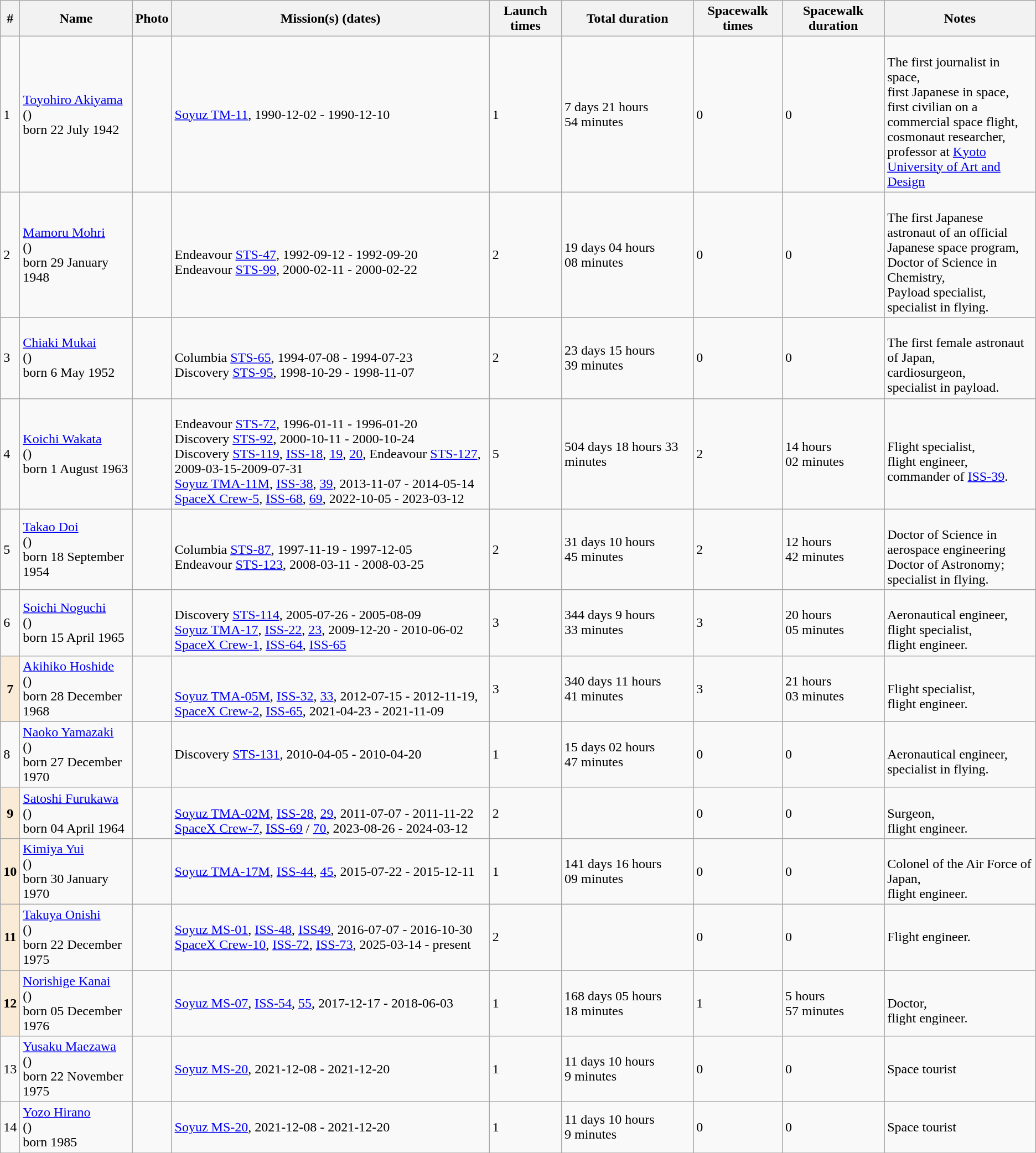<table class="sortable wikitable" align="center">
<tr>
<th>#</th>
<th>Name</th>
<th>Photo</th>
<th>Mission(s) (dates)</th>
<th>Launch times</th>
<th>Total duration</th>
<th>Spacewalk times</th>
<th>Spacewalk duration</th>
<th style="width: 175px;">Notes</th>
</tr>
<tr>
<td>1</td>
<td><a href='#'>Toyohiro Akiyama</a><br>()<br>born 22 July 1942</td>
<td></td>
<td><a href='#'>Soyuz TM-11</a>, 1990-12-02 - 1990-12-10</td>
<td>1</td>
<td>7 days 21 hours 54 minutes</td>
<td>0</td>
<td>0</td>
<td><br>The first journalist in space,<br> 
first Japanese in space,<br>
first civilian on a commercial space flight,<br>
cosmonaut researcher,<br> 
professor at <a href='#'>Kyoto University of Art and Design</a></td>
</tr>
<tr>
<td>2</td>
<td><a href='#'>Mamoru Mohri</a><br>()<br>born 29 January 1948</td>
<td></td>
<td><br>Endeavour <a href='#'>STS-47</a>, 1992-09-12 - 1992-09-20<br>
Endeavour <a href='#'>STS-99</a>, 2000-02-11 - 2000-02-22</td>
<td>2</td>
<td>19 days 04 hours 08 minutes</td>
<td>0</td>
<td>0</td>
<td><br>The first Japanese astronaut of an official Japanese space program,<br>
Doctor of Science in Chemistry,<br>
Payload specialist,<br>
specialist in flying.</td>
</tr>
<tr>
<td>3</td>
<td><a href='#'>Chiaki Mukai</a><br>()<br>born 6 May 1952</td>
<td></td>
<td><br>Columbia <a href='#'>STS-65</a>, 1994-07-08 - 1994-07-23<br>
Discovery <a href='#'>STS-95</a>, 1998-10-29 - 1998-11-07</td>
<td>2</td>
<td>23 days 15 hours 39 minutes</td>
<td>0</td>
<td>0</td>
<td><br>The first female astronaut of Japan,<br>
cardiosurgeon,<br>
specialist in payload.</td>
</tr>
<tr>
<td>4</td>
<td><a href='#'>Koichi Wakata</a><br>()<br>born 1 August 1963</td>
<td></td>
<td><br>Endeavour <a href='#'>STS-72</a>, 1996-01-11 - 1996-01-20<br>
Discovery <a href='#'>STS-92</a>, 2000-10-11 - 2000-10-24<br>
Discovery <a href='#'>STS-119</a>, <a href='#'>ISS-18</a>, <a href='#'>19</a>, <a href='#'>20</a>, Endeavour <a href='#'>STS-127</a>, 2009-03-15-2009-07-31<br>
<a href='#'>Soyuz TMA-11M</a>, <a href='#'>ISS-38</a>, <a href='#'>39</a>, 2013-11-07 - 2014-05-14<br>
<a href='#'>SpaceX Crew-5</a>, <a href='#'>ISS-68</a>, <a href='#'>69</a>, 2022-10-05 - 2023-03-12</td>
<td>5</td>
<td>504 days 18 hours 33 minutes</td>
<td>2</td>
<td>14 hours 02 minutes</td>
<td><br>Flight specialist,<br>
flight engineer,<br>
commander of <a href='#'>ISS-39</a>.</td>
</tr>
<tr>
<td>5</td>
<td><a href='#'>Takao Doi</a><br>()<br>born 18 September 1954</td>
<td></td>
<td><br>Columbia <a href='#'>STS-87</a>, 1997-11-19 - 1997-12-05<br>
Endeavour <a href='#'>STS-123</a>, 2008-03-11 - 2008-03-25</td>
<td>2</td>
<td>31 days 10 hours 45 minutes</td>
<td>2</td>
<td>12 hours 42 minutes</td>
<td><br>Doctor of Science in<br>
aerospace engineering<br>
Doctor of Astronomy;<br>
specialist in flying.</td>
</tr>
<tr>
<td>6</td>
<td><a href='#'>Soichi Noguchi</a><br>()<br>born 15 April 1965</td>
<td></td>
<td><br>Discovery <a href='#'>STS-114</a>, 2005-07-26 - 2005-08-09<br>
<a href='#'>Soyuz TMA-17</a>, <a href='#'>ISS-22</a>, <a href='#'>23</a>, 2009-12-20 - 2010-06-02<br>
<a href='#'>SpaceX Crew-1</a>, <a href='#'>ISS-64</a>, <a href='#'>ISS-65</a></td>
<td>3</td>
<td>344 days 9 hours 33 minutes</td>
<td>3</td>
<td>20 hours 05 minutes</td>
<td><br>Aeronautical engineer,<br>
flight specialist,<br>
flight engineer.</td>
</tr>
<tr>
<th style="background:#FAEBD7">7</th>
<td><a href='#'>Akihiko Hoshide</a><br>()<br>born 28 December 1968</td>
<td></td>
<td><br><br>
<a href='#'>Soyuz TMA-05M</a>, <a href='#'>ISS-32</a>, <a href='#'>33</a>, 2012-07-15 - 2012-11-19,<br><a href='#'>SpaceX Crew-2</a>, <a href='#'>ISS-65</a>, 2021-04-23 - 2021-11-09</td>
<td>3</td>
<td>340 days 11 hours 41 minutes</td>
<td>3</td>
<td>21 hours 03 minutes</td>
<td><br>Flight specialist,<br>
flight engineer.</td>
</tr>
<tr>
<td>8</td>
<td><a href='#'>Naoko Yamazaki</a><br>()<br>born 27 December 1970</td>
<td></td>
<td>Discovery <a href='#'>STS-131</a>, 2010-04-05 - 2010-04-20</td>
<td>1</td>
<td>15 days 02 hours 47 minutes</td>
<td>0</td>
<td>0</td>
<td><br>Aeronautical engineer,<br>
specialist in flying.</td>
</tr>
<tr>
<th style="background:#FAEBD7">9</th>
<td><a href='#'>Satoshi Furukawa</a><br>()<br>born 04 April 1964</td>
<td></td>
<td><br><a href='#'>Soyuz TMA-02M</a>, <a href='#'>ISS-28</a>, <a href='#'>29</a>, 2011-07-07 - 2011-11-22<br>
<a href='#'>SpaceX Crew-7</a>, <a href='#'>ISS-69</a> / <a href='#'>70</a>, 2023-08-26 - 2024-03-12</td>
<td>2</td>
<td></td>
<td>0</td>
<td>0</td>
<td><br>Surgeon,<br>
flight engineer.</td>
</tr>
<tr>
<th style="background:#FAEBD7">10</th>
<td><a href='#'>Kimiya Yui</a><br>()<br>born 30 January 1970</td>
<td></td>
<td><a href='#'>Soyuz TMA-17M</a>, <a href='#'>ISS-44</a>, <a href='#'>45</a>, 2015-07-22 - 2015-12-11</td>
<td>1</td>
<td>141 days 16 hours 09 minutes</td>
<td>0</td>
<td>0</td>
<td><br>Colonel of the Air Force of Japan,<br>
flight engineer.</td>
</tr>
<tr>
<th style="background:#FAEBD7">11</th>
<td><a href='#'>Takuya Onishi</a><br>()<br>born 22 December 1975</td>
<td></td>
<td><a href='#'>Soyuz MS-01</a>, <a href='#'>ISS-48</a>, <a href='#'>ISS49</a>, 2016-07-07 - 2016-10-30<br><a href='#'>SpaceX Crew-10</a>, <a href='#'>ISS-72</a>, <a href='#'>ISS-73</a>, 2025-03-14 - present</td>
<td>2</td>
<td></td>
<td>0</td>
<td>0</td>
<td>Flight engineer.</td>
</tr>
<tr>
<th style="background:#FAEBD7">12</th>
<td><a href='#'>Norishige Kanai</a><br> ()<br>born 05 December 1976</td>
<td></td>
<td><a href='#'>Soyuz MS-07</a>, <a href='#'>ISS-54</a>, <a href='#'>55</a>, 2017-12-17 - 2018-06-03</td>
<td>1</td>
<td>168 days 05 hours 18 minutes</td>
<td>1</td>
<td>5 hours 57 minutes</td>
<td><br>Doctor,<br>
flight engineer.</td>
</tr>
<tr>
<td>13</td>
<td><a href='#'>Yusaku Maezawa</a><br>()<br>born 22 November 1975</td>
<td></td>
<td><a href='#'>Soyuz MS-20</a>, 2021-12-08 - 2021-12-20</td>
<td>1</td>
<td>11 days 10 hours 9 minutes</td>
<td>0</td>
<td>0</td>
<td>Space tourist</td>
</tr>
<tr>
<td>14</td>
<td><a href='#'>Yozo Hirano</a><br>()<br>born 1985</td>
<td></td>
<td><a href='#'>Soyuz MS-20</a>, 2021-12-08 - 2021-12-20</td>
<td>1</td>
<td>11 days 10 hours 9 minutes</td>
<td>0</td>
<td>0</td>
<td>Space tourist</td>
</tr>
<tr>
</tr>
</table>
